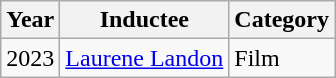<table class="wikitable">
<tr>
<th>Year</th>
<th>Inductee</th>
<th>Category</th>
</tr>
<tr>
<td>2023</td>
<td><a href='#'>Laurene Landon</a></td>
<td>Film</td>
</tr>
</table>
